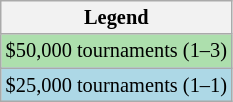<table class="wikitable" style="font-size:85%">
<tr>
<th>Legend</th>
</tr>
<tr style="background:#addfad;">
<td>$50,000 tournaments (1–3)</td>
</tr>
<tr style="background:lightblue;">
<td>$25,000 tournaments (1–1)</td>
</tr>
</table>
